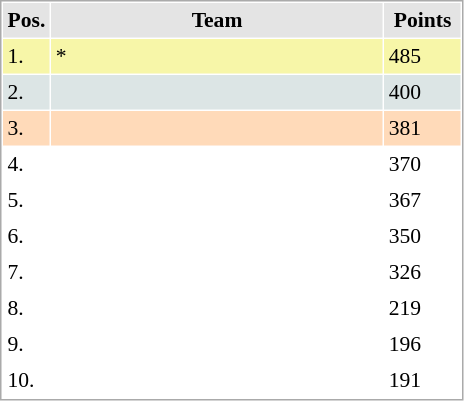<table cellspacing="1" cellpadding="3" style="border:1px solid #aaa; font-size:90%;">
<tr style="background:#e4e4e4;">
<th style="width:10px;">Pos.</th>
<th style="width:215px;">Team</th>
<th style="width:45px;">Points</th>
</tr>
<tr style="background:#f7f6a8;">
<td>1.</td>
<td align="left">*</td>
<td>485</td>
</tr>
<tr style="background:#dce5e5;">
<td>2.</td>
<td align="left"></td>
<td>400</td>
</tr>
<tr style="background:#ffdab9;">
<td>3.</td>
<td align="left"></td>
<td>381</td>
</tr>
<tr>
<td>4.</td>
<td align="left"></td>
<td>370</td>
</tr>
<tr>
<td>5.</td>
<td align="left"></td>
<td>367</td>
</tr>
<tr>
<td>6.</td>
<td align="left"></td>
<td>350</td>
</tr>
<tr>
<td>7.</td>
<td align="left"></td>
<td>326</td>
</tr>
<tr>
<td>8.</td>
<td align="left"></td>
<td>219</td>
</tr>
<tr>
<td>9.</td>
<td align="left"></td>
<td>196</td>
</tr>
<tr>
<td>10.</td>
<td align="left"></td>
<td>191</td>
</tr>
</table>
